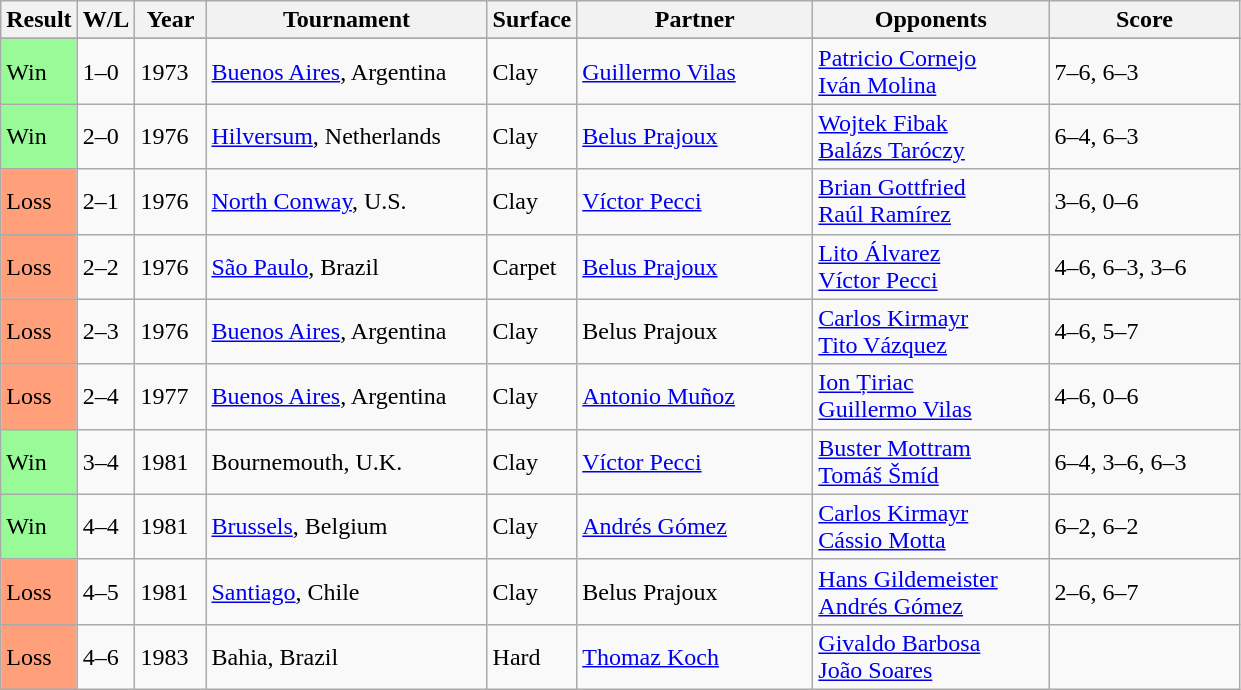<table class="sortable wikitable">
<tr>
<th style="width:40px">Result</th>
<th style="width:30px" class="unsortable">W/L</th>
<th style="width:40px">Year</th>
<th style="width:180px">Tournament</th>
<th style="width:50px">Surface</th>
<th style="width:150px">Partner</th>
<th style="width:150px">Opponents</th>
<th style="width:120px" class="unsortable">Score</th>
</tr>
<tr>
</tr>
<tr>
<td style="background:#98fb98;">Win</td>
<td>1–0</td>
<td>1973</td>
<td><a href='#'>Buenos Aires</a>, Argentina</td>
<td>Clay</td>
<td> <a href='#'>Guillermo Vilas</a></td>
<td> <a href='#'>Patricio Cornejo</a> <br>  <a href='#'>Iván Molina</a></td>
<td>7–6, 6–3</td>
</tr>
<tr>
<td style="background:#98fb98;">Win</td>
<td>2–0</td>
<td>1976</td>
<td><a href='#'>Hilversum</a>, Netherlands</td>
<td>Clay</td>
<td> <a href='#'>Belus Prajoux</a></td>
<td> <a href='#'>Wojtek Fibak</a> <br>  <a href='#'>Balázs Taróczy</a></td>
<td>6–4, 6–3</td>
</tr>
<tr>
<td style="background:#ffa07a;">Loss</td>
<td>2–1</td>
<td>1976</td>
<td><a href='#'>North Conway</a>, U.S.</td>
<td>Clay</td>
<td> <a href='#'>Víctor Pecci</a></td>
<td> <a href='#'>Brian Gottfried</a> <br>  <a href='#'>Raúl Ramírez</a></td>
<td>3–6, 0–6</td>
</tr>
<tr>
<td style="background:#ffa07a;">Loss</td>
<td>2–2</td>
<td>1976</td>
<td><a href='#'>São Paulo</a>, Brazil</td>
<td>Carpet</td>
<td> <a href='#'>Belus Prajoux</a></td>
<td> <a href='#'>Lito Álvarez</a> <br>  <a href='#'>Víctor Pecci</a></td>
<td>4–6, 6–3, 3–6</td>
</tr>
<tr>
<td style="background:#ffa07a;">Loss</td>
<td>2–3</td>
<td>1976</td>
<td><a href='#'>Buenos Aires</a>, Argentina</td>
<td>Clay</td>
<td> Belus Prajoux</td>
<td> <a href='#'>Carlos Kirmayr</a> <br>  <a href='#'>Tito Vázquez</a></td>
<td>4–6, 5–7</td>
</tr>
<tr>
<td style="background:#ffa07a;">Loss</td>
<td>2–4</td>
<td>1977</td>
<td><a href='#'>Buenos Aires</a>, Argentina</td>
<td>Clay</td>
<td> <a href='#'>Antonio Muñoz</a></td>
<td> <a href='#'>Ion Țiriac</a> <br>  <a href='#'>Guillermo Vilas</a></td>
<td>4–6, 0–6</td>
</tr>
<tr>
<td style="background:#98fb98;">Win</td>
<td>3–4</td>
<td>1981</td>
<td>Bournemouth, U.K.</td>
<td>Clay</td>
<td> <a href='#'>Víctor Pecci</a></td>
<td> <a href='#'>Buster Mottram</a> <br>  <a href='#'>Tomáš Šmíd</a></td>
<td>6–4, 3–6, 6–3</td>
</tr>
<tr>
<td style="background:#98fb98;">Win</td>
<td>4–4</td>
<td>1981</td>
<td><a href='#'>Brussels</a>, Belgium</td>
<td>Clay</td>
<td> <a href='#'>Andrés Gómez</a></td>
<td> <a href='#'>Carlos Kirmayr</a> <br>  <a href='#'>Cássio Motta</a></td>
<td>6–2, 6–2</td>
</tr>
<tr>
<td style="background:#ffa07a;">Loss</td>
<td>4–5</td>
<td>1981</td>
<td><a href='#'>Santiago</a>, Chile</td>
<td>Clay</td>
<td> Belus Prajoux</td>
<td> <a href='#'>Hans Gildemeister</a> <br>  <a href='#'>Andrés Gómez</a></td>
<td>2–6, 6–7</td>
</tr>
<tr>
<td style="background:#ffa07a;">Loss</td>
<td>4–6</td>
<td>1983</td>
<td>Bahia, Brazil</td>
<td>Hard</td>
<td> <a href='#'>Thomaz Koch</a></td>
<td> <a href='#'>Givaldo Barbosa</a> <br>  <a href='#'>João Soares</a></td>
<td></td>
</tr>
</table>
